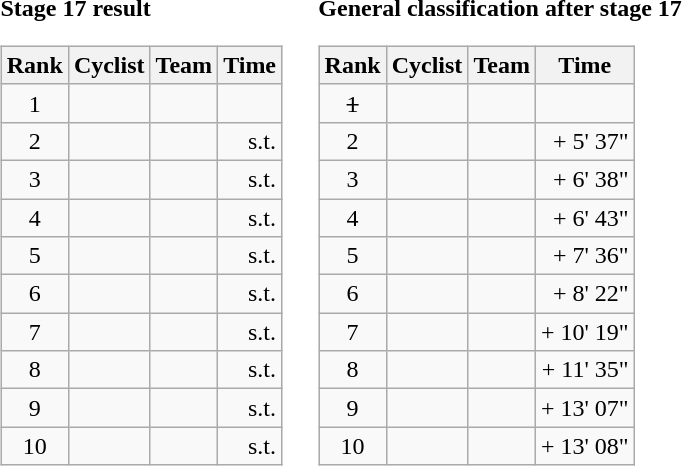<table>
<tr>
<td><strong>Stage 17 result</strong><br><table class="wikitable">
<tr>
<th scope="col">Rank</th>
<th scope="col">Cyclist</th>
<th scope="col">Team</th>
<th scope="col">Time</th>
</tr>
<tr>
<td style="text-align:center;">1</td>
<td></td>
<td></td>
<td style="text-align:right;"></td>
</tr>
<tr>
<td style="text-align:center;">2</td>
<td></td>
<td></td>
<td style="text-align:right;">s.t.</td>
</tr>
<tr>
<td style="text-align:center;">3</td>
<td></td>
<td></td>
<td style="text-align:right;">s.t.</td>
</tr>
<tr>
<td style="text-align:center;">4</td>
<td></td>
<td></td>
<td style="text-align:right;">s.t.</td>
</tr>
<tr>
<td style="text-align:center;">5</td>
<td></td>
<td></td>
<td style="text-align:right;">s.t.</td>
</tr>
<tr>
<td style="text-align:center;">6</td>
<td></td>
<td></td>
<td style="text-align:right;">s.t.</td>
</tr>
<tr>
<td style="text-align:center;">7</td>
<td></td>
<td></td>
<td style="text-align:right;">s.t.</td>
</tr>
<tr>
<td style="text-align:center;">8</td>
<td></td>
<td></td>
<td style="text-align:right;">s.t.</td>
</tr>
<tr>
<td style="text-align:center;">9</td>
<td></td>
<td></td>
<td style="text-align:right;">s.t.</td>
</tr>
<tr>
<td style="text-align:center;">10</td>
<td></td>
<td></td>
<td style="text-align:right;">s.t.</td>
</tr>
</table>
</td>
<td></td>
<td><strong>General classification after stage 17</strong><br><table class="wikitable">
<tr>
<th scope="col">Rank</th>
<th scope="col">Cyclist</th>
<th scope="col">Team</th>
<th scope="col">Time</th>
</tr>
<tr>
<td style="text-align:center;"><del>1</del></td>
<td><del></del> </td>
<td><del></del></td>
<td style="text-align:right;"><del></del></td>
</tr>
<tr>
<td style="text-align:center;">2</td>
<td></td>
<td></td>
<td style="text-align:right;">+ 5' 37"</td>
</tr>
<tr>
<td style="text-align:center;">3</td>
<td></td>
<td></td>
<td style="text-align:right;">+ 6' 38"</td>
</tr>
<tr>
<td style="text-align:center;">4</td>
<td></td>
<td></td>
<td style="text-align:right;">+ 6' 43"</td>
</tr>
<tr>
<td style="text-align:center;">5</td>
<td></td>
<td></td>
<td style="text-align:right;">+ 7' 36"</td>
</tr>
<tr>
<td style="text-align:center;">6</td>
<td></td>
<td></td>
<td style="text-align:right;">+ 8' 22"</td>
</tr>
<tr>
<td style="text-align:center;">7</td>
<td></td>
<td></td>
<td style="text-align:right;">+ 10' 19"</td>
</tr>
<tr>
<td style="text-align:center;">8</td>
<td></td>
<td></td>
<td style="text-align:right;">+ 11' 35"</td>
</tr>
<tr>
<td style="text-align:center;">9</td>
<td></td>
<td></td>
<td style="text-align:right;">+ 13' 07"</td>
</tr>
<tr>
<td style="text-align:center;">10</td>
<td></td>
<td></td>
<td style="text-align:right;">+ 13' 08"</td>
</tr>
</table>
</td>
</tr>
</table>
